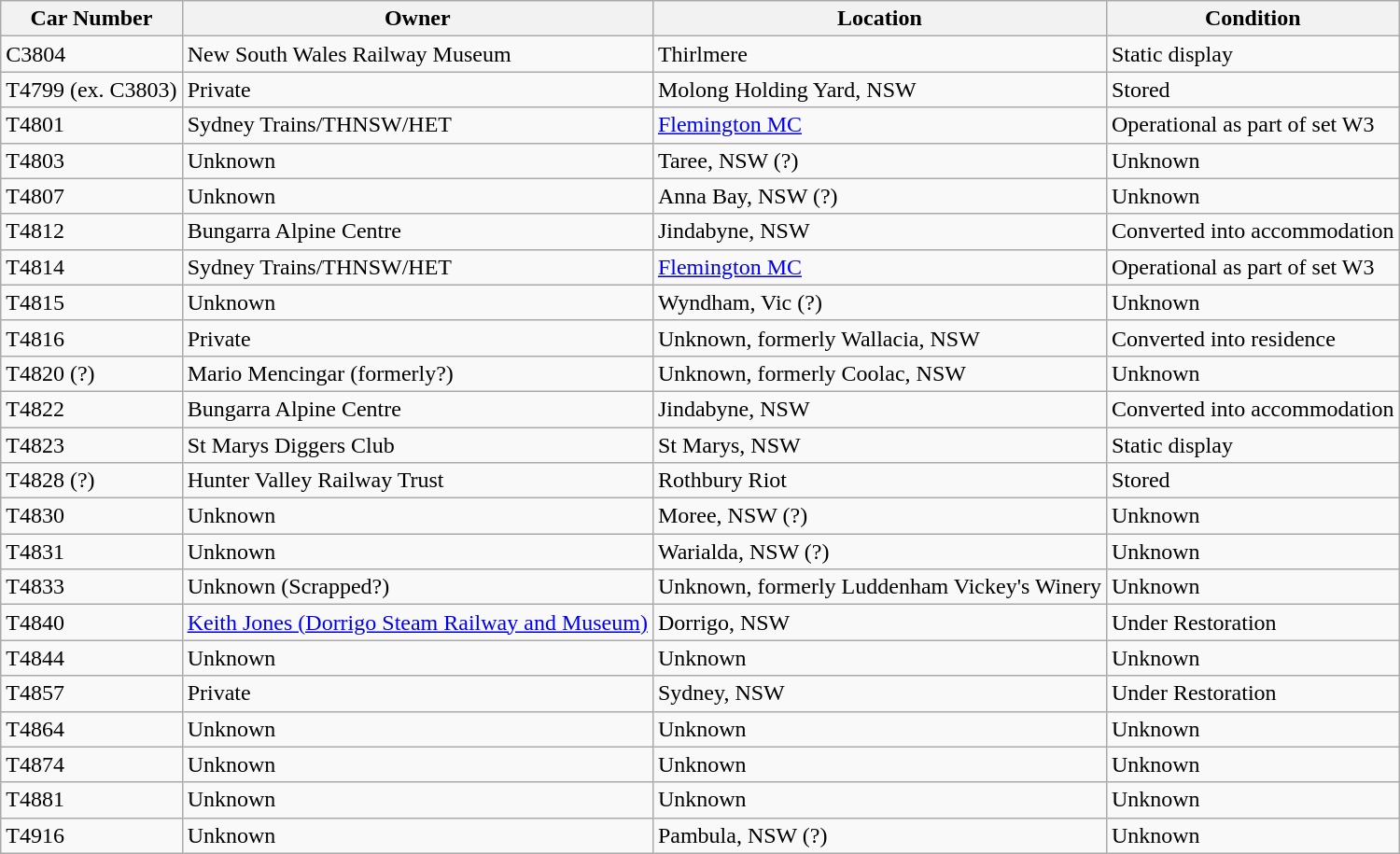<table class="wikitable">
<tr>
<th>Car Number</th>
<th>Owner</th>
<th>Location</th>
<th>Condition</th>
</tr>
<tr>
<td>C3804</td>
<td>New South Wales Railway Museum</td>
<td>Thirlmere</td>
<td>Static display</td>
</tr>
<tr>
<td>T4799 (ex. C3803)</td>
<td>Private</td>
<td>Molong Holding Yard, NSW</td>
<td>Stored</td>
</tr>
<tr>
<td>T4801</td>
<td>Sydney Trains/THNSW/HET</td>
<td><a href='#'>Flemington MC</a></td>
<td>Operational as part of set W3</td>
</tr>
<tr>
<td>T4803</td>
<td>Unknown</td>
<td>Taree, NSW (?)</td>
<td>Unknown</td>
</tr>
<tr>
<td>T4807</td>
<td>Unknown</td>
<td>Anna Bay, NSW (?)</td>
<td>Unknown</td>
</tr>
<tr>
<td>T4812</td>
<td>Bungarra Alpine Centre</td>
<td>Jindabyne, NSW</td>
<td>Converted into accommodation</td>
</tr>
<tr>
<td>T4814</td>
<td>Sydney Trains/THNSW/HET</td>
<td><a href='#'>Flemington MC</a></td>
<td>Operational as part of set W3</td>
</tr>
<tr>
<td>T4815</td>
<td>Unknown</td>
<td>Wyndham, Vic (?)</td>
<td>Unknown</td>
</tr>
<tr>
<td>T4816</td>
<td>Private</td>
<td>Unknown, formerly Wallacia, NSW</td>
<td>Converted into residence</td>
</tr>
<tr>
<td>T4820 (?)</td>
<td>Mario Mencingar (formerly?)</td>
<td>Unknown, formerly Coolac, NSW</td>
<td>Unknown</td>
</tr>
<tr>
<td>T4822</td>
<td>Bungarra Alpine Centre</td>
<td>Jindabyne, NSW</td>
<td>Converted into accommodation</td>
</tr>
<tr>
<td>T4823</td>
<td>St Marys Diggers Club</td>
<td>St Marys, NSW</td>
<td>Static display</td>
</tr>
<tr>
<td>T4828 (?)</td>
<td>Hunter Valley Railway Trust</td>
<td>Rothbury Riot</td>
<td>Stored</td>
</tr>
<tr>
<td>T4830</td>
<td>Unknown</td>
<td>Moree, NSW (?)</td>
<td>Unknown</td>
</tr>
<tr>
<td>T4831</td>
<td>Unknown</td>
<td>Warialda, NSW (?)</td>
<td>Unknown</td>
</tr>
<tr>
<td>T4833</td>
<td>Unknown (Scrapped?)</td>
<td>Unknown, formerly Luddenham Vickey's Winery</td>
<td>Unknown</td>
</tr>
<tr>
<td>T4840</td>
<td><a href='#'>Keith Jones (Dorrigo Steam Railway and Museum)</a></td>
<td>Dorrigo, NSW</td>
<td>Under Restoration</td>
</tr>
<tr>
<td>T4844</td>
<td>Unknown</td>
<td>Unknown</td>
<td>Unknown</td>
</tr>
<tr>
<td>T4857</td>
<td>Private</td>
<td>Sydney, NSW</td>
<td>Under Restoration</td>
</tr>
<tr>
<td>T4864</td>
<td>Unknown</td>
<td>Unknown</td>
<td>Unknown</td>
</tr>
<tr>
<td>T4874</td>
<td>Unknown</td>
<td>Unknown</td>
<td>Unknown</td>
</tr>
<tr>
<td>T4881</td>
<td>Unknown</td>
<td>Unknown</td>
<td>Unknown</td>
</tr>
<tr>
<td>T4916</td>
<td>Unknown</td>
<td>Pambula, NSW (?)</td>
<td>Unknown</td>
</tr>
</table>
